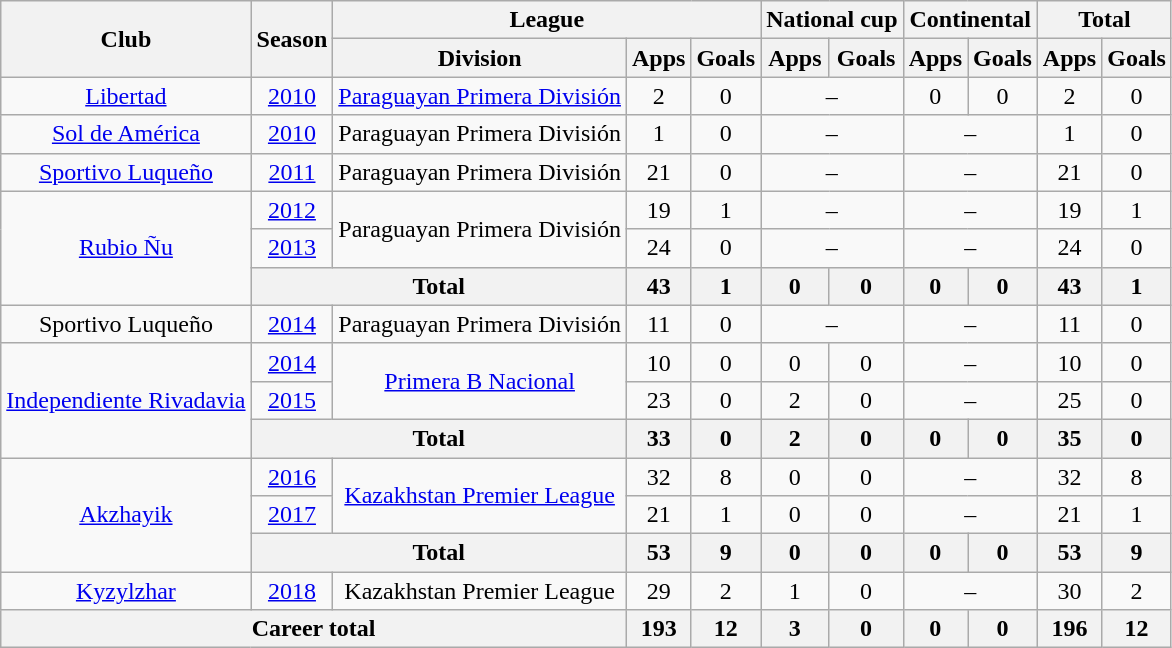<table class="wikitable" style="text-align: center;">
<tr>
<th rowspan="2">Club</th>
<th rowspan="2">Season</th>
<th colspan="3">League</th>
<th colspan="2">National cup</th>
<th colspan="2">Continental</th>
<th colspan="2">Total</th>
</tr>
<tr>
<th>Division</th>
<th>Apps</th>
<th>Goals</th>
<th>Apps</th>
<th>Goals</th>
<th>Apps</th>
<th>Goals</th>
<th>Apps</th>
<th>Goals</th>
</tr>
<tr>
<td><a href='#'>Libertad</a></td>
<td><a href='#'>2010</a></td>
<td><a href='#'>Paraguayan Primera División</a></td>
<td>2</td>
<td>0</td>
<td colspan="2">–</td>
<td>0</td>
<td>0</td>
<td>2</td>
<td>0</td>
</tr>
<tr>
<td><a href='#'>Sol de América</a></td>
<td><a href='#'>2010</a></td>
<td>Paraguayan Primera División</td>
<td>1</td>
<td>0</td>
<td colspan="2">–</td>
<td colspan="2">–</td>
<td>1</td>
<td>0</td>
</tr>
<tr>
<td><a href='#'>Sportivo Luqueño</a></td>
<td><a href='#'>2011</a></td>
<td>Paraguayan Primera División</td>
<td>21</td>
<td>0</td>
<td colspan="2">–</td>
<td colspan="2">–</td>
<td>21</td>
<td>0</td>
</tr>
<tr>
<td rowspan="3"><a href='#'>Rubio Ñu</a></td>
<td><a href='#'>2012</a></td>
<td rowspan="2">Paraguayan Primera División</td>
<td>19</td>
<td>1</td>
<td colspan="2">–</td>
<td colspan="2">–</td>
<td>19</td>
<td>1</td>
</tr>
<tr>
<td><a href='#'>2013</a></td>
<td>24</td>
<td>0</td>
<td colspan="2">–</td>
<td colspan="2">–</td>
<td>24</td>
<td>0</td>
</tr>
<tr>
<th colspan="2">Total</th>
<th>43</th>
<th>1</th>
<th>0</th>
<th>0</th>
<th>0</th>
<th>0</th>
<th>43</th>
<th>1</th>
</tr>
<tr>
<td>Sportivo Luqueño</td>
<td><a href='#'>2014</a></td>
<td>Paraguayan Primera División</td>
<td>11</td>
<td>0</td>
<td colspan="2">–</td>
<td colspan="2">–</td>
<td>11</td>
<td>0</td>
</tr>
<tr>
<td rowspan="3"><a href='#'>Independiente Rivadavia</a></td>
<td><a href='#'>2014</a></td>
<td rowspan="2"><a href='#'>Primera B Nacional</a></td>
<td>10</td>
<td>0</td>
<td>0</td>
<td>0</td>
<td colspan="2">–</td>
<td>10</td>
<td>0</td>
</tr>
<tr>
<td><a href='#'>2015</a></td>
<td>23</td>
<td>0</td>
<td>2</td>
<td>0</td>
<td colspan="2">–</td>
<td>25</td>
<td>0</td>
</tr>
<tr>
<th colspan="2">Total</th>
<th>33</th>
<th>0</th>
<th>2</th>
<th>0</th>
<th>0</th>
<th>0</th>
<th>35</th>
<th>0</th>
</tr>
<tr>
<td rowspan="3"><a href='#'>Akzhayik</a></td>
<td><a href='#'>2016</a></td>
<td rowspan="2"><a href='#'>Kazakhstan Premier League</a></td>
<td>32</td>
<td>8</td>
<td>0</td>
<td>0</td>
<td colspan="2">–</td>
<td>32</td>
<td>8</td>
</tr>
<tr>
<td><a href='#'>2017</a></td>
<td>21</td>
<td>1</td>
<td>0</td>
<td>0</td>
<td colspan="2">–</td>
<td>21</td>
<td>1</td>
</tr>
<tr>
<th colspan="2">Total</th>
<th>53</th>
<th>9</th>
<th>0</th>
<th>0</th>
<th>0</th>
<th>0</th>
<th>53</th>
<th>9</th>
</tr>
<tr>
<td><a href='#'>Kyzylzhar</a></td>
<td><a href='#'>2018</a></td>
<td>Kazakhstan Premier League</td>
<td>29</td>
<td>2</td>
<td>1</td>
<td>0</td>
<td colspan="2">–</td>
<td>30</td>
<td>2</td>
</tr>
<tr>
<th colspan="3">Career total</th>
<th>193</th>
<th>12</th>
<th>3</th>
<th>0</th>
<th>0</th>
<th>0</th>
<th>196</th>
<th>12</th>
</tr>
</table>
